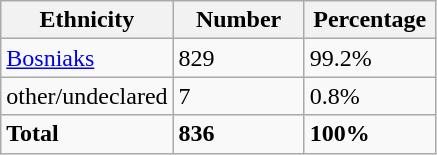<table class="wikitable">
<tr>
<th width="100px">Ethnicity</th>
<th width="80px">Number</th>
<th width="80px">Percentage</th>
</tr>
<tr>
<td><a href='#'>Bosniaks</a></td>
<td>829</td>
<td>99.2%</td>
</tr>
<tr>
<td>other/undeclared</td>
<td>7</td>
<td>0.8%</td>
</tr>
<tr>
<td><strong>Total</strong></td>
<td><strong>836</strong></td>
<td><strong>100%</strong></td>
</tr>
</table>
